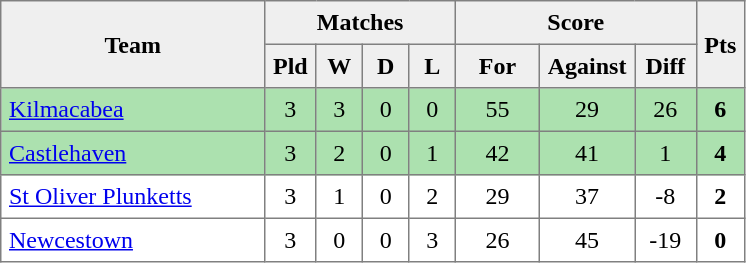<table style=border-collapse:collapse border=1 cellspacing=0 cellpadding=5>
<tr align=center bgcolor=#efefef>
<th rowspan=2 width=165>Team</th>
<th colspan=4>Matches</th>
<th colspan=3>Score</th>
<th rowspan=2width=20>Pts</th>
</tr>
<tr align=center bgcolor=#efefef>
<th width=20>Pld</th>
<th width=20>W</th>
<th width=20>D</th>
<th width=20>L</th>
<th width=45>For</th>
<th width=45>Against</th>
<th width=30>Diff</th>
</tr>
<tr align=center style="background:#ACE1AF;">
<td style="text-align:left;"><a href='#'>Kilmacabea</a></td>
<td>3</td>
<td>3</td>
<td>0</td>
<td>0</td>
<td>55</td>
<td>29</td>
<td>26</td>
<td><strong>6</strong></td>
</tr>
<tr align=center style="background:#ACE1AF;">
<td style="text-align:left;"><a href='#'>Castlehaven</a></td>
<td>3</td>
<td>2</td>
<td>0</td>
<td>1</td>
<td>42</td>
<td>41</td>
<td>1</td>
<td><strong>4</strong></td>
</tr>
<tr align=center>
<td style="text-align:left;"><a href='#'>St Oliver Plunketts</a></td>
<td>3</td>
<td>1</td>
<td>0</td>
<td>2</td>
<td>29</td>
<td>37</td>
<td>-8</td>
<td><strong>2</strong></td>
</tr>
<tr align=center>
<td style="text-align:left;"><a href='#'>Newcestown</a></td>
<td>3</td>
<td>0</td>
<td>0</td>
<td>3</td>
<td>26</td>
<td>45</td>
<td>-19</td>
<td><strong>0</strong></td>
</tr>
</table>
